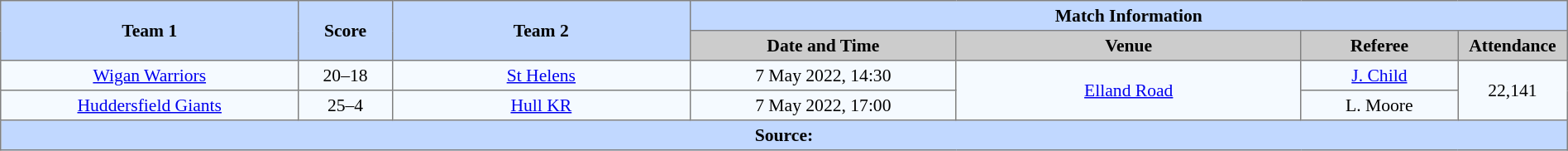<table border=1 style="border-collapse:collapse; font-size:90%; text-align:center"; cellpadding=3 cellspacing=0 width=100%>
<tr bgcolor="#c1d8ff">
<th rowspan=2 width=19%>Team 1</th>
<th rowspan=2 width=6%>Score</th>
<th rowspan=2 width=19%>Team 2</th>
<th colspan=4>Match Information</th>
</tr>
<tr bgcolor="#cccccc">
<th width=17%>Date and Time</th>
<th width=22%>Venue</th>
<th width=10%>Referee</th>
<th width=7%>Attendance</th>
</tr>
<tr bgcolor=#f5faff>
<td> <a href='#'>Wigan Warriors</a></td>
<td>20–18</td>
<td> <a href='#'>St Helens</a></td>
<td>7 May 2022, 14:30</td>
<td rowspan=2><a href='#'>Elland Road</a></td>
<td><a href='#'>J. Child</a></td>
<td rowspan=2>22,141</td>
</tr>
<tr bgcolor=#f5faff>
<td> <a href='#'>Huddersfield Giants</a></td>
<td>25–4</td>
<td> <a href='#'>Hull KR</a></td>
<td>7 May 2022, 17:00</td>
<td>L. Moore</td>
</tr>
<tr style="background:#c1d8ff;">
<th colspan=7>Source:</th>
</tr>
</table>
